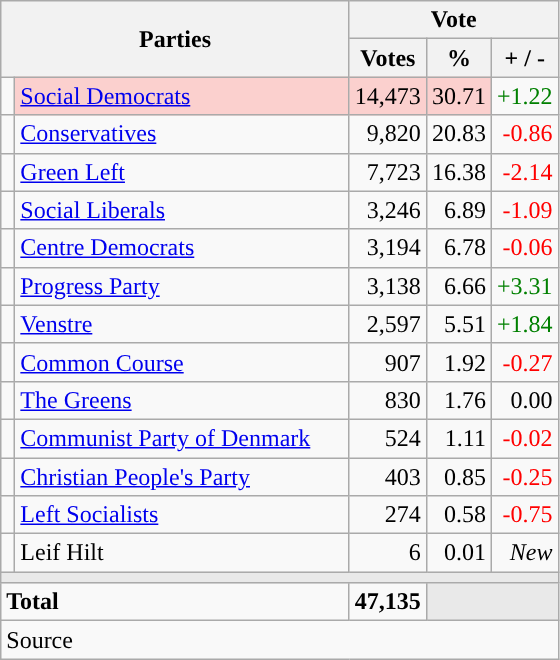<table class="wikitable" style="text-align:right;">
<tr>
<th style="text-align:centre;" rowspan="2" colspan="2" width="225">Parties</th>
<th colspan="3">Vote</th>
</tr>
<tr>
<th width="15">Votes</th>
<th width="15">%</th>
<th width="15">+ / -</th>
</tr>
<tr>
<td width="2" style="color:inherit;background:"></td>
<td bgcolor=#fbd0ce  align="left"><a href='#'>Social Democrats</a></td>
<td bgcolor=#fbd0ce>14,473</td>
<td bgcolor=#fbd0ce>30.71</td>
<td style=color:green;>+1.22</td>
</tr>
<tr>
<td width="2" style="color:inherit;background:"></td>
<td align="left"><a href='#'>Conservatives</a></td>
<td>9,820</td>
<td>20.83</td>
<td style=color:red;>-0.86</td>
</tr>
<tr>
<td width="2" style="color:inherit;background:"></td>
<td align="left"><a href='#'>Green Left</a></td>
<td>7,723</td>
<td>16.38</td>
<td style=color:red;>-2.14</td>
</tr>
<tr>
<td width="2" style="color:inherit;background:"></td>
<td align="left"><a href='#'>Social Liberals</a></td>
<td>3,246</td>
<td>6.89</td>
<td style=color:red;>-1.09</td>
</tr>
<tr>
<td width="2" style="color:inherit;background:"></td>
<td align="left"><a href='#'>Centre Democrats</a></td>
<td>3,194</td>
<td>6.78</td>
<td style=color:red;>-0.06</td>
</tr>
<tr>
<td width="2" style="color:inherit;background:"></td>
<td align="left"><a href='#'>Progress Party</a></td>
<td>3,138</td>
<td>6.66</td>
<td style=color:green;>+3.31</td>
</tr>
<tr>
<td width="2" style="color:inherit;background:"></td>
<td align="left"><a href='#'>Venstre</a></td>
<td>2,597</td>
<td>5.51</td>
<td style=color:green;>+1.84</td>
</tr>
<tr>
<td width="2" style="color:inherit;background:"></td>
<td align="left"><a href='#'>Common Course</a></td>
<td>907</td>
<td>1.92</td>
<td style=color:red;>-0.27</td>
</tr>
<tr>
<td width="2" style="color:inherit;background:"></td>
<td align="left"><a href='#'>The Greens</a></td>
<td>830</td>
<td>1.76</td>
<td>0.00</td>
</tr>
<tr>
<td width="2" style="color:inherit;background:"></td>
<td align="left"><a href='#'>Communist Party of Denmark</a></td>
<td>524</td>
<td>1.11</td>
<td style=color:red;>-0.02</td>
</tr>
<tr>
<td width="2" style="color:inherit;background:"></td>
<td align="left"><a href='#'>Christian People's Party</a></td>
<td>403</td>
<td>0.85</td>
<td style=color:red;>-0.25</td>
</tr>
<tr>
<td width="2" style="color:inherit;background:"></td>
<td align="left"><a href='#'>Left Socialists</a></td>
<td>274</td>
<td>0.58</td>
<td style=color:red;>-0.75</td>
</tr>
<tr>
<td width="2" style="color:inherit;background:"></td>
<td align="left">Leif Hilt</td>
<td>6</td>
<td>0.01</td>
<td><em>New</em></td>
</tr>
<tr>
<td colspan="7" bgcolor="#E9E9E9"></td>
</tr>
<tr>
<td align="left" colspan="2"><strong>Total</strong></td>
<td><strong>47,135</strong></td>
<td bgcolor="#E9E9E9" colspan="2"></td>
</tr>
<tr>
<td align="left" colspan="6">Source</td>
</tr>
</table>
